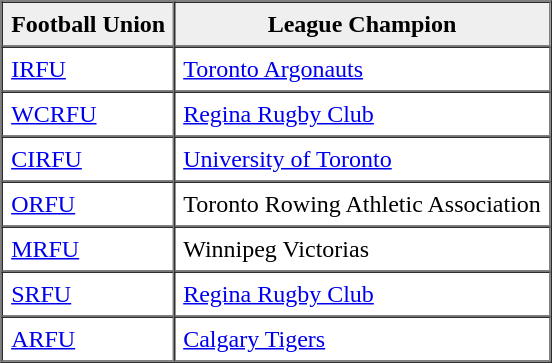<table border="1" cellpadding="5" cellspacing="0" align="center">
<tr>
<th scope="col" style="background:#efefef;">Football Union</th>
<th scope="col" style="background:#efefef;">League Champion</th>
</tr>
<tr>
<td><a href='#'>IRFU</a></td>
<td><a href='#'>Toronto Argonauts</a></td>
</tr>
<tr>
<td><a href='#'>WCRFU</a></td>
<td><a href='#'>Regina Rugby Club</a></td>
</tr>
<tr>
<td><a href='#'>CIRFU</a></td>
<td><a href='#'>University of Toronto</a></td>
</tr>
<tr>
<td><a href='#'>ORFU</a></td>
<td>Toronto Rowing Athletic Association</td>
</tr>
<tr>
<td><a href='#'>MRFU</a></td>
<td>Winnipeg Victorias</td>
</tr>
<tr>
<td><a href='#'>SRFU</a></td>
<td><a href='#'>Regina Rugby Club</a></td>
</tr>
<tr>
<td><a href='#'>ARFU</a></td>
<td><a href='#'>Calgary Tigers</a></td>
</tr>
<tr>
</tr>
</table>
